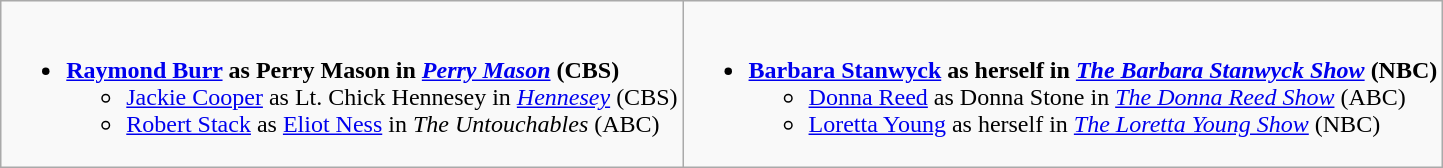<table class="wikitable">
<tr>
<td style="vertical-align:top;"><br><ul><li><strong><a href='#'>Raymond Burr</a> as Perry Mason in <em><a href='#'>Perry Mason</a></em> (CBS)</strong><ul><li><a href='#'>Jackie Cooper</a> as Lt. Chick Hennesey in <em><a href='#'>Hennesey</a></em> (CBS)</li><li><a href='#'>Robert Stack</a> as <a href='#'>Eliot Ness</a> in <em>The Untouchables</em> (ABC)</li></ul></li></ul></td>
<td style="vertical-align:top;"><br><ul><li><strong><a href='#'>Barbara Stanwyck</a> as herself in <em><a href='#'>The Barbara Stanwyck Show</a></em> (NBC)</strong><ul><li><a href='#'>Donna Reed</a> as Donna Stone in <em><a href='#'>The Donna Reed Show</a></em> (ABC)</li><li><a href='#'>Loretta Young</a> as herself in <em><a href='#'>The Loretta Young Show</a></em> (NBC)</li></ul></li></ul></td>
</tr>
</table>
